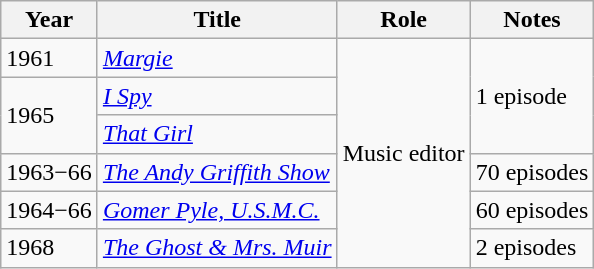<table class="wikitable">
<tr>
<th>Year</th>
<th>Title</th>
<th>Role</th>
<th>Notes</th>
</tr>
<tr>
<td>1961</td>
<td><em><a href='#'>Margie</a></em></td>
<td rowspan=6>Music editor</td>
<td rowspan=3>1 episode</td>
</tr>
<tr>
<td rowspan=2>1965</td>
<td><em><a href='#'>I Spy</a></em></td>
</tr>
<tr>
<td><em><a href='#'>That Girl</a></em></td>
</tr>
<tr>
<td>1963−66</td>
<td><em><a href='#'>The Andy Griffith Show</a></em></td>
<td>70 episodes</td>
</tr>
<tr>
<td>1964−66</td>
<td><em><a href='#'>Gomer Pyle, U.S.M.C.</a></em></td>
<td>60 episodes</td>
</tr>
<tr>
<td>1968</td>
<td><em><a href='#'>The Ghost & Mrs. Muir</a></em></td>
<td>2 episodes</td>
</tr>
</table>
